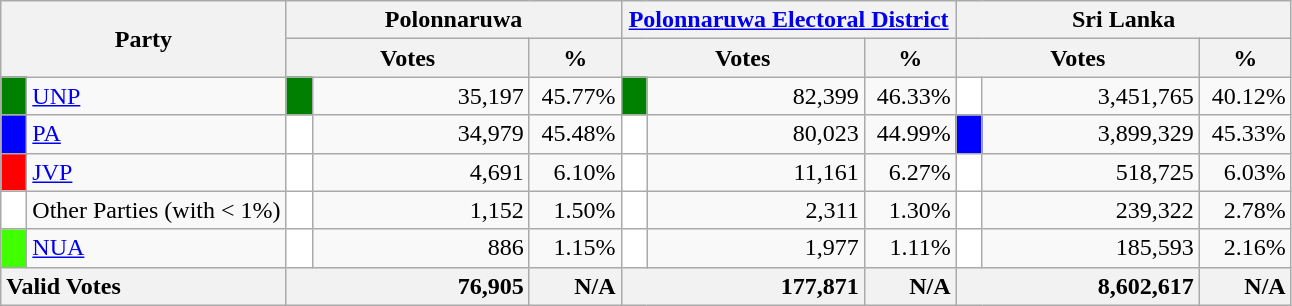<table class="wikitable">
<tr>
<th colspan="2" width="144px"rowspan="2">Party</th>
<th colspan="3" width="216px">Polonnaruwa</th>
<th colspan="3" width="216px"><a href='#'>Polonnaruwa Electoral District</a></th>
<th colspan="3" width="216px">Sri Lanka</th>
</tr>
<tr>
<th colspan="2" width="144px">Votes</th>
<th>%</th>
<th colspan="2" width="144px">Votes</th>
<th>%</th>
<th colspan="2" width="144px">Votes</th>
<th>%</th>
</tr>
<tr>
<td style="background-color:green;" width="10px"></td>
<td style="text-align:left;"><a href='#'>UNP</a></td>
<td style="background-color:green;" width="10px"></td>
<td style="text-align:right;">35,197</td>
<td style="text-align:right;">45.77%</td>
<td style="background-color:green;" width="10px"></td>
<td style="text-align:right;">82,399</td>
<td style="text-align:right;">46.33%</td>
<td style="background-color:white;" width="10px"></td>
<td style="text-align:right;">3,451,765</td>
<td style="text-align:right;">40.12%</td>
</tr>
<tr>
<td style="background-color:blue;" width="10px"></td>
<td style="text-align:left;"><a href='#'>PA</a></td>
<td style="background-color:white;" width="10px"></td>
<td style="text-align:right;">34,979</td>
<td style="text-align:right;">45.48%</td>
<td style="background-color:white;" width="10px"></td>
<td style="text-align:right;">80,023</td>
<td style="text-align:right;">44.99%</td>
<td style="background-color:blue;" width="10px"></td>
<td style="text-align:right;">3,899,329</td>
<td style="text-align:right;">45.33%</td>
</tr>
<tr>
<td style="background-color:red;" width="10px"></td>
<td style="text-align:left;"><a href='#'>JVP</a></td>
<td style="background-color:white;" width="10px"></td>
<td style="text-align:right;">4,691</td>
<td style="text-align:right;">6.10%</td>
<td style="background-color:white;" width="10px"></td>
<td style="text-align:right;">11,161</td>
<td style="text-align:right;">6.27%</td>
<td style="background-color:white;" width="10px"></td>
<td style="text-align:right;">518,725</td>
<td style="text-align:right;">6.03%</td>
</tr>
<tr>
<td style="background-color:white;" width="10px"></td>
<td style="text-align:left;">Other Parties (with < 1%)</td>
<td style="background-color:white;" width="10px"></td>
<td style="text-align:right;">1,152</td>
<td style="text-align:right;">1.50%</td>
<td style="background-color:white;" width="10px"></td>
<td style="text-align:right;">2,311</td>
<td style="text-align:right;">1.30%</td>
<td style="background-color:white;" width="10px"></td>
<td style="text-align:right;">239,322</td>
<td style="text-align:right;">2.78%</td>
</tr>
<tr>
<td style="background-color:#3FFF00;" width="10px"></td>
<td style="text-align:left;"><a href='#'>NUA</a></td>
<td style="background-color:white;" width="10px"></td>
<td style="text-align:right;">886</td>
<td style="text-align:right;">1.15%</td>
<td style="background-color:white;" width="10px"></td>
<td style="text-align:right;">1,977</td>
<td style="text-align:right;">1.11%</td>
<td style="background-color:white;" width="10px"></td>
<td style="text-align:right;">185,593</td>
<td style="text-align:right;">2.16%</td>
</tr>
<tr>
<th colspan="2" width="144px"style="text-align:left;">Valid Votes</th>
<th style="text-align:right;"colspan="2" width="144px">76,905</th>
<th style="text-align:right;">N/A</th>
<th style="text-align:right;"colspan="2" width="144px">177,871</th>
<th style="text-align:right;">N/A</th>
<th style="text-align:right;"colspan="2" width="144px">8,602,617</th>
<th style="text-align:right;">N/A</th>
</tr>
</table>
